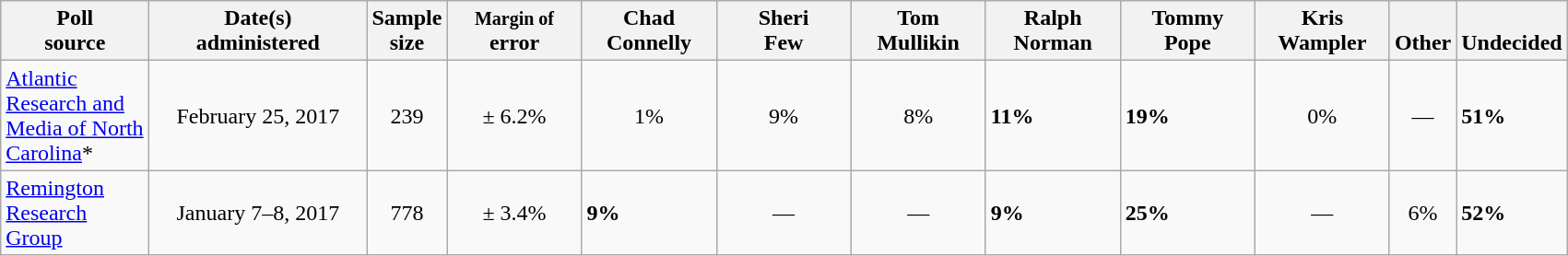<table class="wikitable">
<tr valign= bottom>
<th style="width:100px;">Poll<br>source</th>
<th style="width:150px;">Date(s)<br>administered</th>
<th class=small>Sample<br>size</th>
<th style="width:90px;"><small>Margin of</small><br>error</th>
<th style="width:90px;">Chad<br>Connelly</th>
<th style="width:90px;">Sheri<br>Few</th>
<th style="width:90px;">Tom<br>Mullikin</th>
<th style="width:90px;">Ralph<br>Norman</th>
<th style="width:90px;">Tommy<br>Pope</th>
<th style="width:90px;">Kris<br>Wampler</th>
<th>Other</th>
<th>Undecided</th>
</tr>
<tr>
<td><a href='#'>Atlantic Research and Media of North Carolina</a>*</td>
<td align=center>February 25, 2017</td>
<td align=center>239</td>
<td align=center>± 6.2%</td>
<td align=center>1%</td>
<td align=center>9%</td>
<td align=center>8%</td>
<td><strong>11%</strong></td>
<td><strong>19%</strong></td>
<td align=center>0%</td>
<td align=center>—</td>
<td><strong>51%</strong></td>
</tr>
<tr>
<td><a href='#'>Remington Research Group</a></td>
<td align=center>January 7–8, 2017</td>
<td align=center>778</td>
<td align=center>± 3.4%</td>
<td><strong>9%</strong></td>
<td align=center>—</td>
<td align=center>—</td>
<td><strong>9%</strong></td>
<td><strong>25%</strong></td>
<td align=center>—</td>
<td align=center>6%</td>
<td><strong>52%</strong></td>
</tr>
</table>
